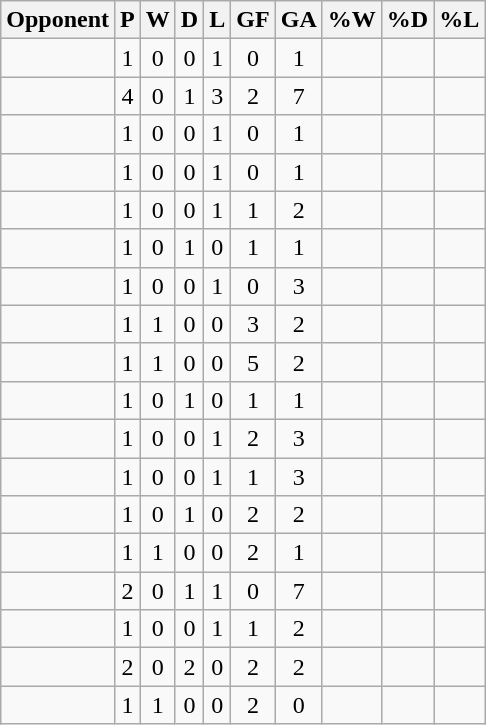<table class="wikitable sortable" style="text-align:center">
<tr>
<th>Opponent</th>
<th>P</th>
<th>W</th>
<th>D</th>
<th>L</th>
<th>GF</th>
<th>GA</th>
<th>%W</th>
<th>%D</th>
<th>%L</th>
</tr>
<tr>
<td style="text-align:left;"></td>
<td>1</td>
<td>0</td>
<td>0</td>
<td>1</td>
<td>0</td>
<td>1</td>
<td></td>
<td></td>
<td></td>
</tr>
<tr>
<td style="text-align:left;"></td>
<td>4</td>
<td>0</td>
<td>1</td>
<td>3</td>
<td>2</td>
<td>7</td>
<td></td>
<td></td>
<td></td>
</tr>
<tr>
<td style="text-align:left;"></td>
<td>1</td>
<td>0</td>
<td>0</td>
<td>1</td>
<td>0</td>
<td>1</td>
<td></td>
<td></td>
<td></td>
</tr>
<tr>
<td style="text-align:left;"></td>
<td>1</td>
<td>0</td>
<td>0</td>
<td>1</td>
<td>0</td>
<td>1</td>
<td></td>
<td></td>
<td></td>
</tr>
<tr>
<td style="text-align:left;"></td>
<td>1</td>
<td>0</td>
<td>0</td>
<td>1</td>
<td>1</td>
<td>2</td>
<td></td>
<td></td>
<td></td>
</tr>
<tr>
<td style="text-align:left;"></td>
<td>1</td>
<td>0</td>
<td>1</td>
<td>0</td>
<td>1</td>
<td>1</td>
<td></td>
<td></td>
<td></td>
</tr>
<tr>
<td style="text-align:left;"></td>
<td>1</td>
<td>0</td>
<td>0</td>
<td>1</td>
<td>0</td>
<td>3</td>
<td></td>
<td></td>
<td></td>
</tr>
<tr>
<td style="text-align:left;"></td>
<td>1</td>
<td>1</td>
<td>0</td>
<td>0</td>
<td>3</td>
<td>2</td>
<td></td>
<td></td>
<td></td>
</tr>
<tr>
<td style="text-align:left;"></td>
<td>1</td>
<td>1</td>
<td>0</td>
<td>0</td>
<td>5</td>
<td>2</td>
<td></td>
<td></td>
<td></td>
</tr>
<tr>
<td style="text-align:left;"></td>
<td>1</td>
<td>0</td>
<td>1</td>
<td>0</td>
<td>1</td>
<td>1</td>
<td></td>
<td></td>
<td></td>
</tr>
<tr>
<td style="text-align:left;"></td>
<td>1</td>
<td>0</td>
<td>0</td>
<td>1</td>
<td>2</td>
<td>3</td>
<td></td>
<td></td>
<td></td>
</tr>
<tr>
<td style="text-align:left;"></td>
<td>1</td>
<td>0</td>
<td>0</td>
<td>1</td>
<td>1</td>
<td>3</td>
<td></td>
<td></td>
<td></td>
</tr>
<tr>
<td style="text-align:left;"></td>
<td>1</td>
<td>0</td>
<td>1</td>
<td>0</td>
<td>2</td>
<td>2</td>
<td></td>
<td></td>
<td></td>
</tr>
<tr>
<td style="text-align:left;"></td>
<td>1</td>
<td>1</td>
<td>0</td>
<td>0</td>
<td>2</td>
<td>1</td>
<td></td>
<td></td>
<td></td>
</tr>
<tr>
<td style="text-align:left;"></td>
<td>2</td>
<td>0</td>
<td>1</td>
<td>1</td>
<td>0</td>
<td>7</td>
<td></td>
<td></td>
<td></td>
</tr>
<tr>
<td style="text-align:left;"></td>
<td>1</td>
<td>0</td>
<td>0</td>
<td>1</td>
<td>1</td>
<td>2</td>
<td></td>
<td></td>
<td></td>
</tr>
<tr>
<td style="text-align:left;"></td>
<td>2</td>
<td>0</td>
<td>2</td>
<td>0</td>
<td>2</td>
<td>2</td>
<td></td>
<td></td>
<td></td>
</tr>
<tr>
<td style="text-align:left;"></td>
<td>1</td>
<td>1</td>
<td>0</td>
<td>0</td>
<td>2</td>
<td>0</td>
<td></td>
<td></td>
<td></td>
</tr>
</table>
